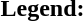<table class="toccolours" style="font-size:100%; white-space:nowrap;">
<tr>
<td><strong>Legend:</strong></td>
<td>      </td>
</tr>
<tr>
<td></td>
</tr>
<tr>
<td></td>
</tr>
</table>
